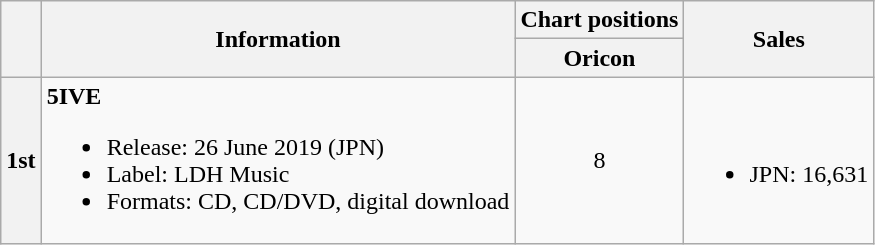<table class="wikitable">
<tr>
<th rowspan="2"></th>
<th rowspan="2">Information</th>
<th colspan="1">Chart positions</th>
<th rowspan="2">Sales</th>
</tr>
<tr>
<th>Oricon<br></th>
</tr>
<tr>
<th>1st</th>
<td><strong>5IVE</strong><br><ul><li>Release: 26 June 2019 (JPN)</li><li>Label: LDH Music</li><li>Formats: CD, CD/DVD, digital download</li></ul></td>
<td align="center">8</td>
<td><br><ul><li>JPN: 16,631</li></ul></td>
</tr>
</table>
